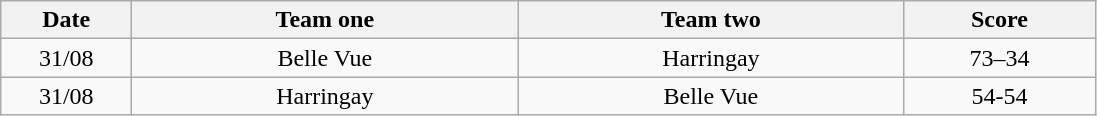<table class="wikitable" style="text-align: center">
<tr>
<th width=80>Date</th>
<th width=250>Team one</th>
<th width=250>Team two</th>
<th width=120>Score</th>
</tr>
<tr>
<td>31/08</td>
<td>Belle Vue</td>
<td>Harringay</td>
<td>73–34</td>
</tr>
<tr>
<td>31/08</td>
<td>Harringay</td>
<td>Belle Vue</td>
<td>54-54</td>
</tr>
</table>
